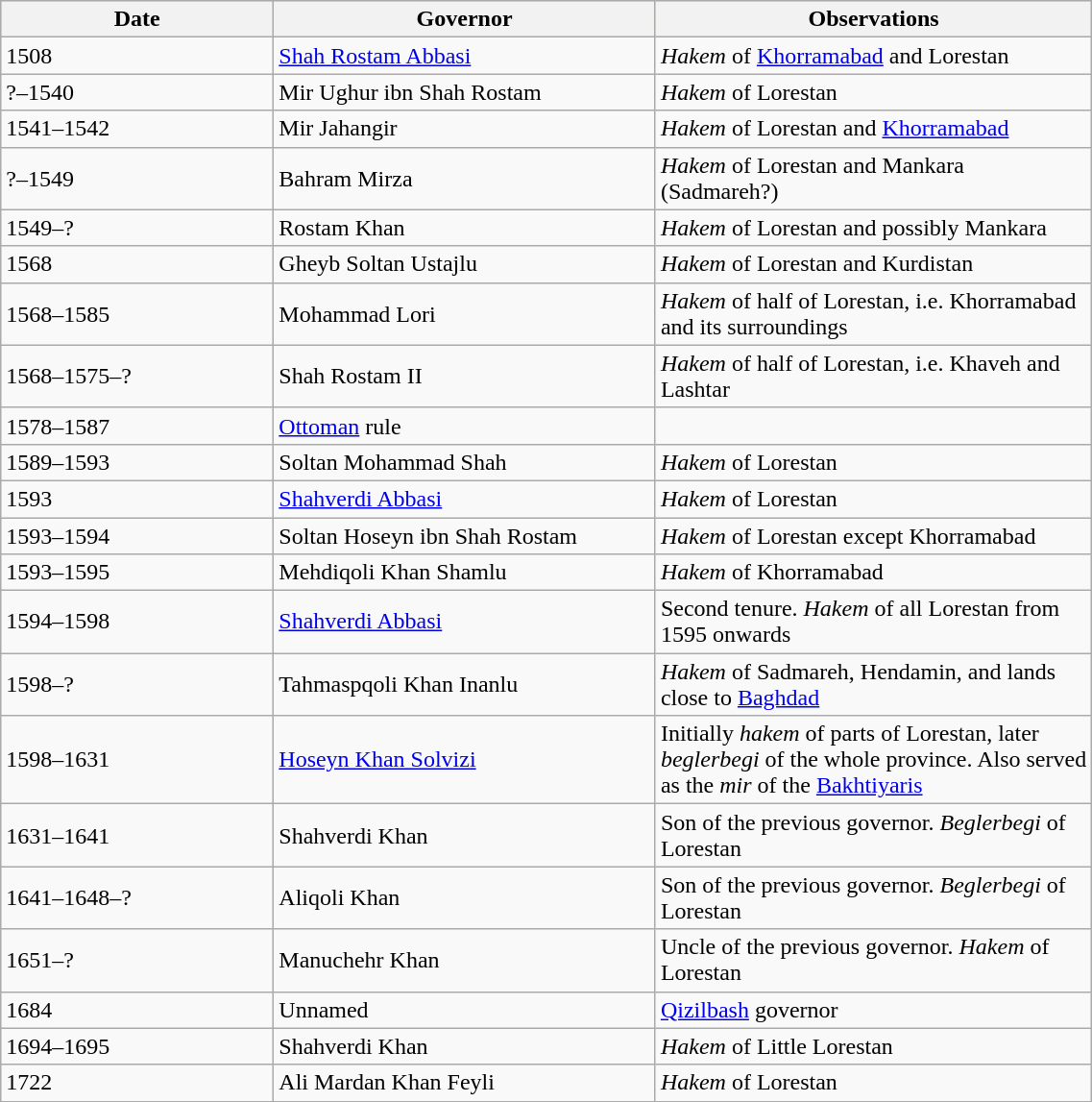<table class="wikitable"  width="60%">
<tr bgcolor="#FFDEAD">
<th width="25%">Date</th>
<th width="35%">Governor</th>
<th width="75%">Observations</th>
</tr>
<tr>
<td>1508</td>
<td><a href='#'>Shah Rostam Abbasi</a></td>
<td><em>Hakem</em> of <a href='#'>Khorramabad</a> and Lorestan</td>
</tr>
<tr>
<td>?–1540</td>
<td>Mir Ughur ibn Shah Rostam</td>
<td><em>Hakem</em> of Lorestan</td>
</tr>
<tr>
<td>1541–1542</td>
<td>Mir Jahangir</td>
<td><em>Hakem</em> of Lorestan and <a href='#'>Khorramabad</a></td>
</tr>
<tr>
<td>?–1549</td>
<td>Bahram Mirza</td>
<td><em>Hakem</em> of Lorestan and Mankara (Sadmareh?)</td>
</tr>
<tr>
<td>1549–?</td>
<td>Rostam Khan</td>
<td><em>Hakem</em> of Lorestan and possibly Mankara</td>
</tr>
<tr>
<td>1568</td>
<td>Gheyb Soltan Ustajlu</td>
<td><em>Hakem</em> of Lorestan and Kurdistan</td>
</tr>
<tr>
<td>1568–1585</td>
<td>Mohammad Lori</td>
<td><em>Hakem</em> of half of Lorestan, i.e. Khorramabad and its surroundings</td>
</tr>
<tr>
<td>1568–1575–?</td>
<td>Shah Rostam II</td>
<td><em>Hakem</em> of half of Lorestan, i.e. Khaveh and Lashtar</td>
</tr>
<tr>
<td>1578–1587</td>
<td><a href='#'>Ottoman</a> rule</td>
</tr>
<tr>
<td>1589–1593</td>
<td>Soltan Mohammad Shah</td>
<td><em>Hakem</em> of Lorestan</td>
</tr>
<tr>
<td>1593</td>
<td><a href='#'>Shahverdi Abbasi</a></td>
<td><em>Hakem</em> of Lorestan</td>
</tr>
<tr>
<td>1593–1594</td>
<td>Soltan Hoseyn ibn Shah Rostam</td>
<td><em>Hakem</em> of Lorestan except Khorramabad</td>
</tr>
<tr>
<td>1593–1595</td>
<td>Mehdiqoli Khan Shamlu</td>
<td><em>Hakem</em> of Khorramabad</td>
</tr>
<tr>
<td>1594–1598</td>
<td><a href='#'>Shahverdi Abbasi</a></td>
<td>Second tenure. <em>Hakem</em> of all Lorestan from 1595 onwards</td>
</tr>
<tr>
<td>1598–?</td>
<td>Tahmaspqoli Khan Inanlu</td>
<td><em>Hakem</em> of Sadmareh, Hendamin, and lands close to <a href='#'>Baghdad</a></td>
</tr>
<tr>
<td>1598–1631</td>
<td><a href='#'>Hoseyn Khan Solvizi</a></td>
<td>Initially <em>hakem</em> of parts of Lorestan, later <em>beglerbegi</em> of the whole province. Also served as the <em>mir</em> of the <a href='#'>Bakhtiyaris</a></td>
</tr>
<tr>
<td>1631–1641</td>
<td>Shahverdi Khan</td>
<td>Son of the previous governor. <em>Beglerbegi</em> of Lorestan</td>
</tr>
<tr>
<td>1641–1648–?</td>
<td>Aliqoli Khan</td>
<td>Son of the previous governor. <em>Beglerbegi</em> of Lorestan</td>
</tr>
<tr>
<td>1651–?</td>
<td>Manuchehr Khan</td>
<td>Uncle of the previous governor. <em>Hakem</em> of Lorestan</td>
</tr>
<tr>
<td>1684</td>
<td>Unnamed</td>
<td><a href='#'>Qizilbash</a> governor</td>
</tr>
<tr>
<td>1694–1695</td>
<td>Shahverdi Khan</td>
<td><em>Hakem</em> of Little Lorestan</td>
</tr>
<tr>
<td>1722</td>
<td>Ali Mardan Khan Feyli</td>
<td><em>Hakem</em> of Lorestan</td>
</tr>
<tr>
</tr>
</table>
